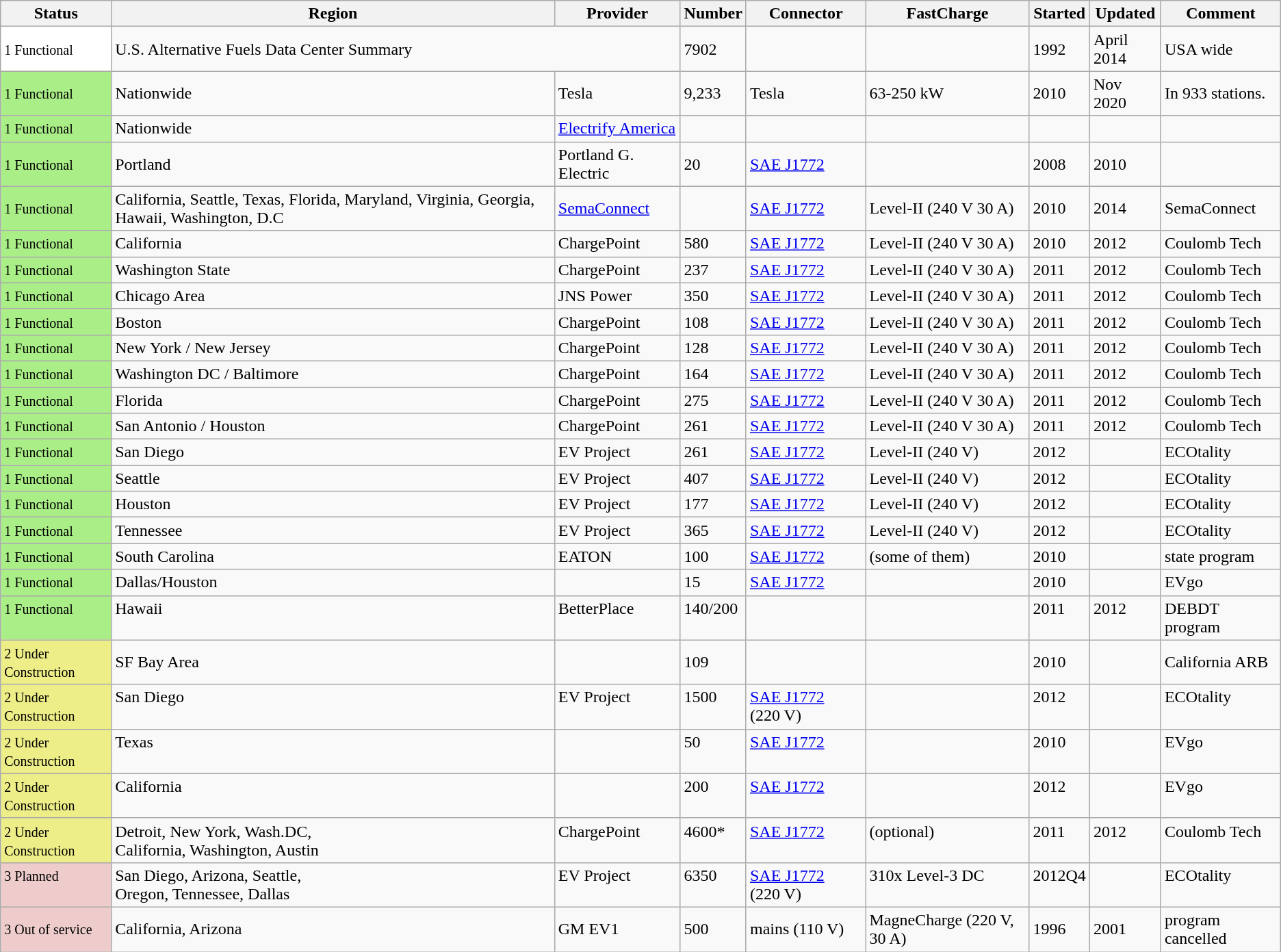<table class="wikitable sortable" style="clear:both;">
<tr>
<th>Status</th>
<th>Region</th>
<th>Provider</th>
<th>Number</th>
<th>Connector</th>
<th>FastCharge</th>
<th>Started</th>
<th>Updated</th>
<th>Comment</th>
</tr>
<tr>
<td style="background: white"><small>1 Functional</small></td>
<td colspan="2">U.S. Alternative Fuels Data Center Summary</td>
<td>7902</td>
<td></td>
<td></td>
<td>1992</td>
<td>April<br>2014</td>
<td>USA wide</td>
</tr>
<tr>
<td style="background: #AE8"><small>1 Functional</small></td>
<td>Nationwide</td>
<td>Tesla</td>
<td>9,233</td>
<td>Tesla</td>
<td>63-250 kW</td>
<td>2010</td>
<td>Nov 2020</td>
<td>In 933 stations.</td>
</tr>
<tr>
<td style="background: #AE8"><small>1 Functional</small></td>
<td>Nationwide</td>
<td><a href='#'>Electrify America</a></td>
<td></td>
<td></td>
<td></td>
<td></td>
<td></td>
<td></td>
</tr>
<tr>
<td style="background: #AE8"><small>1 Functional</small></td>
<td>Portland</td>
<td>Portland G. Electric</td>
<td>20</td>
<td><a href='#'>SAE J1772</a></td>
<td></td>
<td>2008</td>
<td>2010</td>
<td></td>
</tr>
<tr>
<td style="background: #AE8"><small>1 Functional</small></td>
<td>California, Seattle, Texas, Florida, Maryland, Virginia, Georgia, Hawaii, Washington, D.C</td>
<td><a href='#'>SemaConnect</a></td>
<td></td>
<td><a href='#'>SAE J1772</a></td>
<td>Level-II (240 V 30 A)</td>
<td>2010</td>
<td>2014</td>
<td>SemaConnect</td>
</tr>
<tr>
<td style="background: #AE8"><small>1 Functional</small></td>
<td>California</td>
<td>ChargePoint</td>
<td>580</td>
<td><a href='#'>SAE J1772</a></td>
<td>Level-II (240 V 30 A)</td>
<td>2010</td>
<td>2012</td>
<td>Coulomb Tech</td>
</tr>
<tr>
<td style="background: #AE8"><small>1 Functional</small></td>
<td>Washington State</td>
<td>ChargePoint</td>
<td>237</td>
<td><a href='#'>SAE J1772</a></td>
<td>Level-II (240 V 30 A)</td>
<td>2011</td>
<td>2012</td>
<td>Coulomb Tech</td>
</tr>
<tr>
<td style="background: #AE8"><small>1 Functional</small></td>
<td>Chicago Area</td>
<td>JNS Power</td>
<td>350</td>
<td><a href='#'>SAE J1772</a></td>
<td>Level-II (240 V 30 A)</td>
<td>2011</td>
<td>2012</td>
<td>Coulomb Tech</td>
</tr>
<tr>
<td style="background: #AE8"><small>1 Functional</small></td>
<td>Boston</td>
<td>ChargePoint</td>
<td>108</td>
<td><a href='#'>SAE J1772</a></td>
<td>Level-II (240 V 30 A)</td>
<td>2011</td>
<td>2012</td>
<td>Coulomb Tech</td>
</tr>
<tr>
<td style="background: #AE8"><small>1 Functional</small></td>
<td>New York / New Jersey</td>
<td>ChargePoint</td>
<td>128</td>
<td><a href='#'>SAE J1772</a></td>
<td>Level-II (240 V 30 A)</td>
<td>2011</td>
<td>2012</td>
<td>Coulomb Tech</td>
</tr>
<tr>
<td style="background: #AE8"><small>1 Functional</small></td>
<td>Washington DC / Baltimore</td>
<td>ChargePoint</td>
<td>164</td>
<td><a href='#'>SAE J1772</a></td>
<td>Level-II (240 V 30 A)</td>
<td>2011</td>
<td>2012</td>
<td>Coulomb Tech</td>
</tr>
<tr>
<td style="background: #AE8"><small>1 Functional</small></td>
<td>Florida</td>
<td>ChargePoint</td>
<td>275</td>
<td><a href='#'>SAE J1772</a></td>
<td>Level-II (240 V 30 A)</td>
<td>2011</td>
<td>2012</td>
<td>Coulomb Tech</td>
</tr>
<tr>
<td style="background: #AE8"><small>1 Functional</small></td>
<td>San Antonio / Houston</td>
<td>ChargePoint</td>
<td>261</td>
<td><a href='#'>SAE J1772</a></td>
<td>Level-II (240 V 30 A)</td>
<td>2011</td>
<td>2012</td>
<td>Coulomb Tech</td>
</tr>
<tr valign="top">
<td style="background: #AE8"><small>1 Functional</small></td>
<td>San Diego</td>
<td>EV Project</td>
<td>261</td>
<td><a href='#'>SAE J1772</a></td>
<td>Level-II (240 V)</td>
<td>2012</td>
<td></td>
<td>ECOtality</td>
</tr>
<tr valign="top">
<td style="background: #AE8"><small>1 Functional</small></td>
<td>Seattle</td>
<td>EV Project</td>
<td>407</td>
<td><a href='#'>SAE J1772</a></td>
<td>Level-II (240 V)</td>
<td>2012</td>
<td></td>
<td>ECOtality</td>
</tr>
<tr valign="top">
<td style="background: #AE8"><small>1 Functional</small></td>
<td>Houston</td>
<td>EV Project</td>
<td>177</td>
<td><a href='#'>SAE J1772</a></td>
<td>Level-II (240 V)</td>
<td>2012</td>
<td></td>
<td>ECOtality</td>
</tr>
<tr valign="top">
<td style="background: #AE8"><small>1 Functional</small></td>
<td>Tennessee</td>
<td>EV Project</td>
<td>365</td>
<td><a href='#'>SAE J1772</a></td>
<td>Level-II (240 V)</td>
<td>2012</td>
<td></td>
<td>ECOtality</td>
</tr>
<tr>
<td style="background: #AE8"><small>1 Functional</small></td>
<td>South Carolina</td>
<td>EATON</td>
<td>100</td>
<td><a href='#'>SAE J1772</a></td>
<td>(some of them)</td>
<td>2010</td>
<td></td>
<td>state program</td>
</tr>
<tr valign="top">
<td style="background: #AE8"><small>1 Functional</small></td>
<td>Dallas/Houston</td>
<td></td>
<td>15</td>
<td><a href='#'>SAE J1772</a></td>
<td></td>
<td>2010</td>
<td></td>
<td>EVgo</td>
</tr>
<tr valign="top">
<td style="background: #AE8"><small>1 Functional</small></td>
<td>Hawaii</td>
<td>BetterPlace</td>
<td>140/200</td>
<td></td>
<td></td>
<td>2011</td>
<td>2012</td>
<td>DEBDT program</td>
</tr>
<tr>
<td style="background: #EE8"><small>2 Under Construction</small></td>
<td>SF Bay Area</td>
<td></td>
<td>109</td>
<td></td>
<td></td>
<td>2010</td>
<td></td>
<td>California ARB</td>
</tr>
<tr valign="top">
<td style="background: #EE8"><small>2 Under Construction</small></td>
<td>San Diego</td>
<td>EV Project</td>
<td>1500</td>
<td><a href='#'>SAE J1772</a> (220 V)</td>
<td></td>
<td>2012</td>
<td></td>
<td>ECOtality</td>
</tr>
<tr valign="top">
<td style="background: #EE8"><small>2 Under Construction</small></td>
<td>Texas</td>
<td></td>
<td>50</td>
<td><a href='#'>SAE J1772</a></td>
<td></td>
<td>2010</td>
<td></td>
<td>EVgo</td>
</tr>
<tr valign="top">
<td style="background: #EE8"><small>2 Under Construction</small></td>
<td>California</td>
<td></td>
<td>200</td>
<td><a href='#'>SAE J1772</a></td>
<td></td>
<td>2012</td>
<td></td>
<td>EVgo</td>
</tr>
<tr valign="top">
<td style="background: #EE8"><small>2 Under Construction</small></td>
<td>Detroit, New York, Wash.DC, <br> California, Washington, Austin</td>
<td>ChargePoint</td>
<td>4600*</td>
<td><a href='#'>SAE J1772</a></td>
<td>(optional)</td>
<td>2011</td>
<td>2012</td>
<td>Coulomb Tech</td>
</tr>
<tr valign="top">
<td style="background: #ECC"><small>3 Planned</small></td>
<td>San Diego, Arizona, Seattle, <br> Oregon, Tennessee, Dallas</td>
<td>EV Project</td>
<td>6350</td>
<td><a href='#'>SAE J1772</a> (220 V)</td>
<td>310x Level-3 DC</td>
<td>2012Q4</td>
<td></td>
<td>ECOtality</td>
</tr>
<tr>
<td style="background: #ECC"><small>3 Out of service</small></td>
<td>California, Arizona</td>
<td>GM EV1</td>
<td>500</td>
<td>mains (110 V)</td>
<td>MagneCharge (220 V, 30 A)</td>
<td>1996</td>
<td>2001</td>
<td>program cancelled</td>
</tr>
</table>
